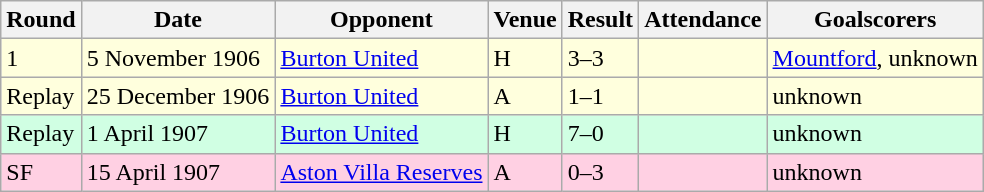<table class="wikitable">
<tr>
<th>Round</th>
<th>Date</th>
<th>Opponent</th>
<th>Venue</th>
<th>Result</th>
<th>Attendance</th>
<th>Goalscorers</th>
</tr>
<tr style="background-color: #ffffdd;">
<td>1</td>
<td>5 November 1906</td>
<td><a href='#'>Burton United</a></td>
<td>H</td>
<td>3–3</td>
<td></td>
<td><a href='#'>Mountford</a>, unknown</td>
</tr>
<tr style="background-color: #ffffdd;">
<td>Replay</td>
<td>25 December 1906</td>
<td><a href='#'>Burton United</a></td>
<td>A</td>
<td>1–1</td>
<td></td>
<td>unknown</td>
</tr>
<tr style="background-color: #d0ffe3;">
<td>Replay</td>
<td>1 April 1907</td>
<td><a href='#'>Burton United</a></td>
<td>H</td>
<td>7–0</td>
<td></td>
<td>unknown</td>
</tr>
<tr style="background-color: #ffd0e3;">
<td>SF</td>
<td>15 April 1907</td>
<td><a href='#'>Aston Villa Reserves</a></td>
<td>A</td>
<td>0–3</td>
<td></td>
<td>unknown</td>
</tr>
</table>
